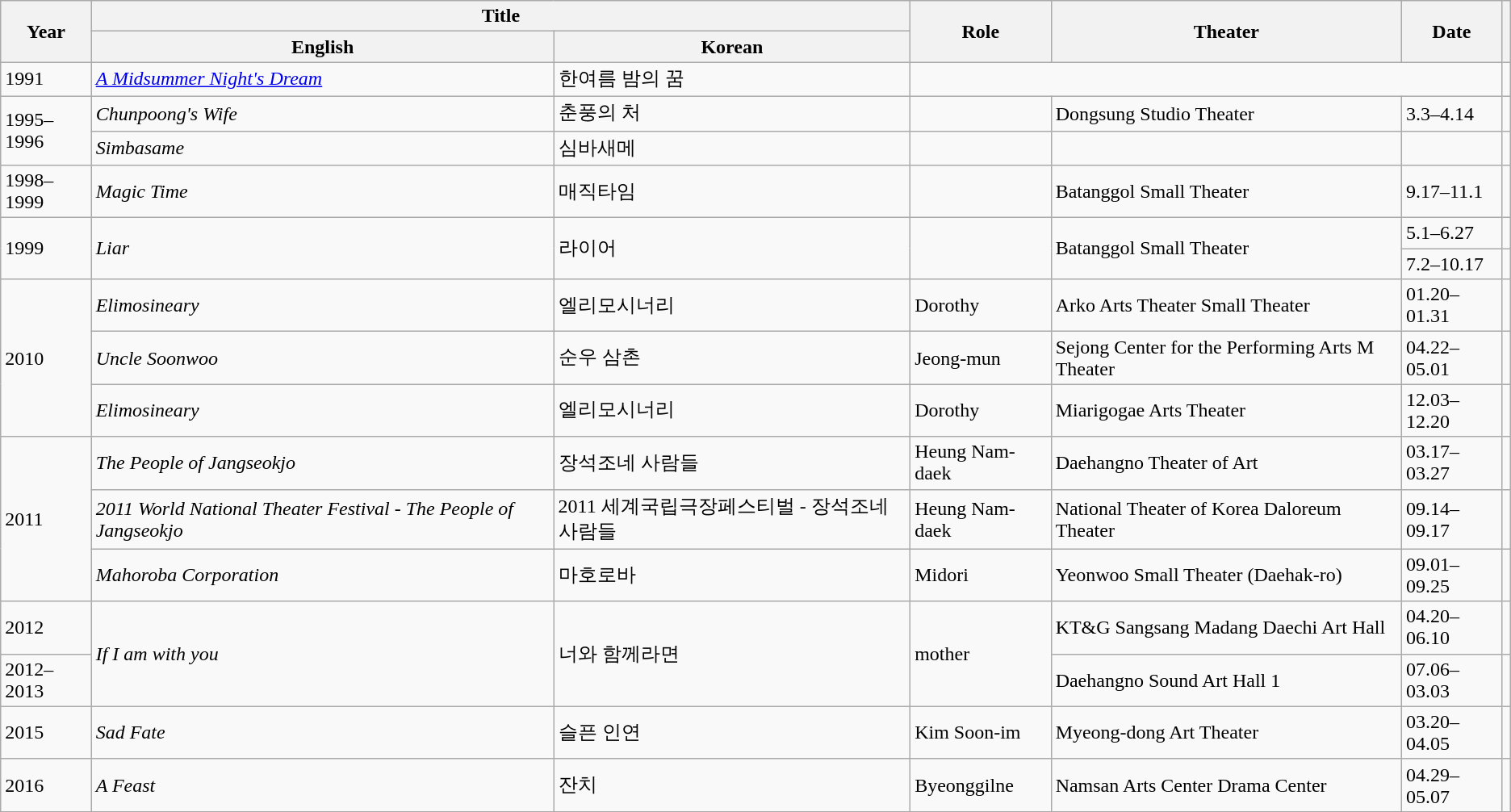<table class="wikitable sortable">
<tr>
<th rowspan="2" scope="col">Year</th>
<th colspan="2" scope="col">Title</th>
<th rowspan="2" scope="col">Role</th>
<th rowspan="2" scope="col">Theater</th>
<th rowspan="2" scope="col">Date</th>
<th rowspan="2" scope="col" class="unsortable"></th>
</tr>
<tr>
<th>English</th>
<th>Korean</th>
</tr>
<tr>
<td>1991</td>
<td><em><a href='#'>A Midsummer Night's Dream</a></em></td>
<td>한여름 밤의 꿈</td>
<td colspan="3"></td>
<td></td>
</tr>
<tr>
<td rowspan="2">1995–1996</td>
<td><em>Chunpoong's Wife</em></td>
<td>춘풍의 처</td>
<td></td>
<td>Dongsung Studio Theater</td>
<td>3.3–4.14</td>
<td></td>
</tr>
<tr>
<td><em>Simbasame</em></td>
<td>심바새메</td>
<td></td>
<td></td>
<td></td>
<td></td>
</tr>
<tr>
<td>1998–1999</td>
<td><em>Magic Time</em></td>
<td>매직타임</td>
<td></td>
<td>Batanggol Small Theater</td>
<td>9.17–11.1</td>
<td></td>
</tr>
<tr>
<td rowspan="2">1999</td>
<td rowspan="2"><em>Liar</em></td>
<td rowspan="2">라이어</td>
<td rowspan="2"></td>
<td rowspan="2">Batanggol Small Theater</td>
<td>5.1–6.27</td>
<td></td>
</tr>
<tr>
<td>7.2–10.17</td>
<td></td>
</tr>
<tr>
<td rowspan="3">2010</td>
<td><em>Elimosineary</em></td>
<td>엘리모시너리</td>
<td>Dorothy</td>
<td>Arko Arts Theater Small Theater</td>
<td>01.20–01.31</td>
<td></td>
</tr>
<tr>
<td><em>Uncle Soonwoo</em></td>
<td>순우 삼촌</td>
<td>Jeong-mun</td>
<td>Sejong Center for the Performing Arts M Theater</td>
<td>04.22–05.01</td>
<td></td>
</tr>
<tr>
<td><em>Elimosineary</em></td>
<td>엘리모시너리</td>
<td>Dorothy</td>
<td>Miarigogae Arts Theater</td>
<td>12.03–12.20</td>
<td></td>
</tr>
<tr>
<td rowspan="3">2011</td>
<td><em>The People of Jangseokjo</em></td>
<td>장석조네 사람들</td>
<td>Heung Nam-daek</td>
<td>Daehangno Theater of Art</td>
<td>03.17–03.27</td>
<td></td>
</tr>
<tr>
<td><em>2011 World National Theater Festival - The People of Jangseokjo</em></td>
<td>2011 세계국립극장페스티벌 - 장석조네 사람들</td>
<td>Heung Nam-daek</td>
<td>National Theater of Korea Daloreum Theater</td>
<td>09.14–09.17</td>
<td></td>
</tr>
<tr>
<td><em>Mahoroba Corporation</em></td>
<td>마호로바</td>
<td>Midori</td>
<td>Yeonwoo Small Theater (Daehak-ro)</td>
<td>09.01–09.25</td>
<td></td>
</tr>
<tr>
<td>2012</td>
<td rowspan="2"><em>If I am with you</em></td>
<td rowspan="2">너와 함께라면</td>
<td rowspan="2">mother</td>
<td>KT&G Sangsang Madang Daechi Art Hall</td>
<td>04.20–06.10</td>
<td></td>
</tr>
<tr>
<td>2012–2013</td>
<td>Daehangno Sound Art Hall 1</td>
<td>07.06–03.03</td>
<td></td>
</tr>
<tr>
<td>2015</td>
<td><em>Sad Fate</em></td>
<td>슬픈 인연</td>
<td>Kim Soon-im</td>
<td>Myeong-dong Art Theater</td>
<td>03.20–04.05</td>
<td></td>
</tr>
<tr>
<td>2016</td>
<td><em>A Feast</em></td>
<td>잔치</td>
<td>Byeonggilne</td>
<td>Namsan Arts Center Drama Center</td>
<td>04.29–05.07</td>
<td></td>
</tr>
</table>
